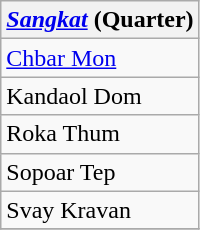<table class="wikitable">
<tr>
<th><em><a href='#'>Sangkat</a></em> (Quarter)</th>
</tr>
<tr>
<td><a href='#'>Chbar Mon</a></td>
</tr>
<tr>
<td>Kandaol Dom</td>
</tr>
<tr>
<td>Roka Thum</td>
</tr>
<tr>
<td>Sopoar Tep</td>
</tr>
<tr>
<td>Svay Kravan</td>
</tr>
<tr>
</tr>
</table>
